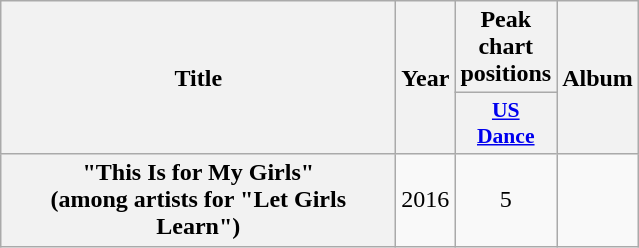<table class="wikitable plainrowheaders" style="text-align:center;">
<tr>
<th scope="col" rowspan="2" style="width:16em;">Title</th>
<th scope="col" rowspan="2">Year</th>
<th scope="col" colspan="1">Peak chart positions</th>
<th scope="col" rowspan="2">Album</th>
</tr>
<tr>
<th scope="col" style="width:2.5em;font-size:90%;"><a href='#'>US<br>Dance</a><br></th>
</tr>
<tr>
<th scope="row">"This Is for My Girls"<br><span>(among artists for "Let Girls Learn")</span></th>
<td>2016</td>
<td>5</td>
<td></td>
</tr>
</table>
